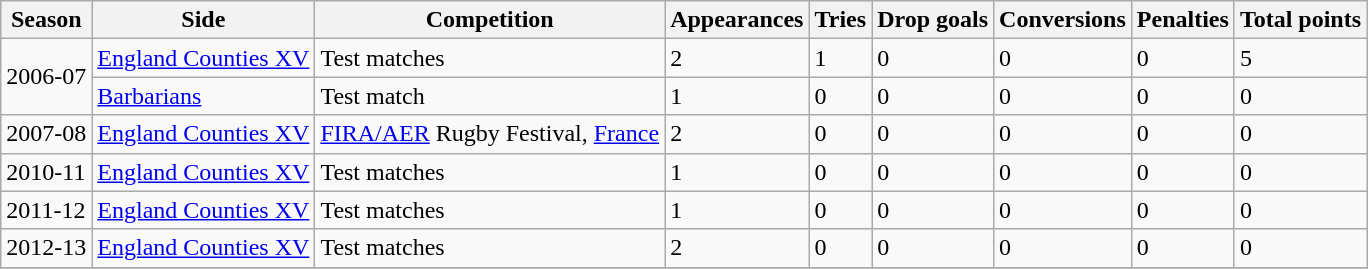<table class="wikitable sortable">
<tr>
<th>Season</th>
<th>Side</th>
<th>Competition</th>
<th>Appearances</th>
<th>Tries</th>
<th>Drop goals</th>
<th>Conversions</th>
<th>Penalties</th>
<th>Total points</th>
</tr>
<tr>
<td rowspan=2>2006-07</td>
<td><a href='#'>England Counties XV</a></td>
<td>Test matches</td>
<td>2</td>
<td>1</td>
<td>0</td>
<td>0</td>
<td>0</td>
<td>5</td>
</tr>
<tr>
<td><a href='#'>Barbarians</a></td>
<td>Test match</td>
<td>1</td>
<td>0</td>
<td>0</td>
<td>0</td>
<td>0</td>
<td>0</td>
</tr>
<tr>
<td>2007-08</td>
<td><a href='#'>England Counties XV</a></td>
<td><a href='#'>FIRA/AER</a> Rugby Festival, <a href='#'>France</a></td>
<td>2</td>
<td>0</td>
<td>0</td>
<td>0</td>
<td>0</td>
<td>0</td>
</tr>
<tr>
<td>2010-11</td>
<td><a href='#'>England Counties XV</a></td>
<td>Test matches</td>
<td>1</td>
<td>0</td>
<td>0</td>
<td>0</td>
<td>0</td>
<td>0</td>
</tr>
<tr>
<td>2011-12</td>
<td><a href='#'>England Counties XV</a></td>
<td>Test matches</td>
<td>1</td>
<td>0</td>
<td>0</td>
<td>0</td>
<td>0</td>
<td>0</td>
</tr>
<tr>
<td>2012-13</td>
<td><a href='#'>England Counties XV</a></td>
<td>Test matches</td>
<td>2</td>
<td>0</td>
<td>0</td>
<td>0</td>
<td>0</td>
<td>0</td>
</tr>
<tr>
</tr>
</table>
